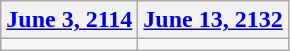<table class=wikitable>
<tr>
<th><a href='#'>June 3, 2114</a></th>
<th><a href='#'>June 13, 2132</a></th>
</tr>
<tr>
<td></td>
<td></td>
</tr>
</table>
